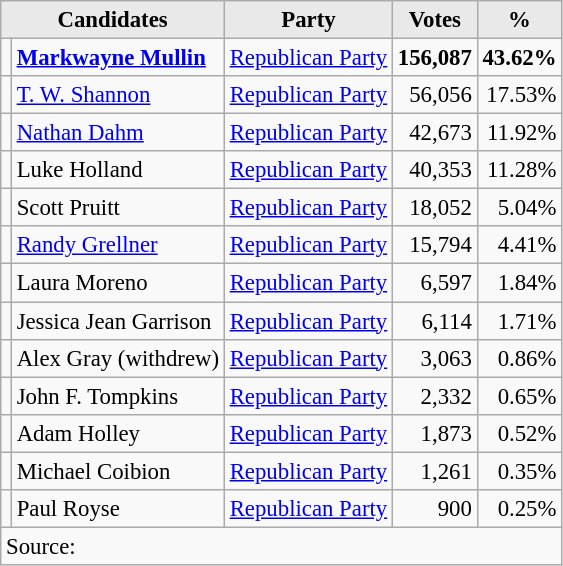<table class=wikitable style="font-size:95%; text-align:right;">
<tr>
<th style="background:#e9e9e9; text-align:center;" colspan="2">Candidates</th>
<th style="background:#e9e9e9; text-align:center;">Party</th>
<th style="background:#e9e9e9; text-align:center;">Votes</th>
<th style="background:#e9e9e9; text-align:center;">%</th>
</tr>
<tr>
<td></td>
<td align=left><strong><a href='#'>Markwayne Mullin</a></strong></td>
<td align=center><a href='#'>Republican Party</a></td>
<td><strong>156,087</strong></td>
<td><strong>43.62%</strong></td>
</tr>
<tr>
<td></td>
<td align=left><a href='#'>T. W. Shannon</a></td>
<td align=center><a href='#'>Republican Party</a></td>
<td>56,056</td>
<td>17.53%</td>
</tr>
<tr>
<td></td>
<td align=left><a href='#'>Nathan Dahm</a></td>
<td align=center><a href='#'>Republican Party</a></td>
<td>42,673</td>
<td>11.92%</td>
</tr>
<tr>
<td></td>
<td align=left>Luke Holland</td>
<td align=center><a href='#'>Republican Party</a></td>
<td>40,353</td>
<td>11.28%</td>
</tr>
<tr>
<td></td>
<td align=left>Scott Pruitt</td>
<td align=center><a href='#'>Republican Party</a></td>
<td>18,052</td>
<td>5.04%</td>
</tr>
<tr>
<td></td>
<td align=left><a href='#'>Randy Grellner</a></td>
<td align=center><a href='#'>Republican Party</a></td>
<td>15,794</td>
<td>4.41%</td>
</tr>
<tr>
<td></td>
<td align=left>Laura Moreno</td>
<td align=center><a href='#'>Republican Party</a></td>
<td>6,597</td>
<td>1.84%</td>
</tr>
<tr>
<td></td>
<td align=left>Jessica Jean Garrison</td>
<td align=center><a href='#'>Republican Party</a></td>
<td>6,114</td>
<td>1.71%</td>
</tr>
<tr>
<td></td>
<td align=left>Alex Gray (withdrew)</td>
<td align=center><a href='#'>Republican Party</a></td>
<td>3,063</td>
<td>0.86%</td>
</tr>
<tr>
<td></td>
<td align=left>John F. Tompkins</td>
<td align=center><a href='#'>Republican Party</a></td>
<td>2,332</td>
<td>0.65%</td>
</tr>
<tr>
<td></td>
<td align=left>Adam Holley</td>
<td align=center><a href='#'>Republican Party</a></td>
<td>1,873</td>
<td>0.52%</td>
</tr>
<tr>
<td></td>
<td align=left>Michael Coibion</td>
<td align=center><a href='#'>Republican Party</a></td>
<td>1,261</td>
<td>0.35%</td>
</tr>
<tr>
<td></td>
<td align=left>Paul Royse</td>
<td align=center><a href='#'>Republican Party</a></td>
<td>900</td>
<td>0.25%</td>
</tr>
<tr>
<td style="text-align:left;" colspan="6">Source:</td>
</tr>
</table>
